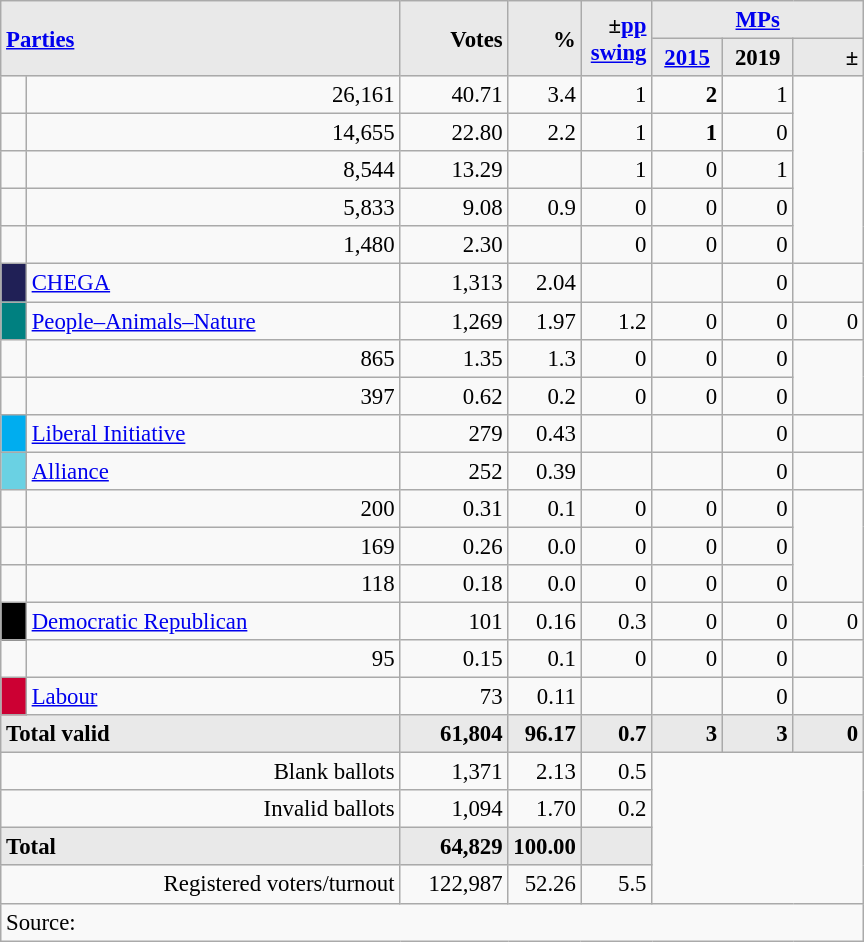<table class="wikitable" style="text-align:right; font-size:95%;">
<tr>
<th rowspan="2" colspan="2" style="background:#e9e9e9; text-align:left;" alignleft><a href='#'>Parties</a></th>
<th rowspan="2" style="background:#e9e9e9; text-align:right;">Votes</th>
<th rowspan="2" style="background:#e9e9e9; text-align:right;">%</th>
<th rowspan="2" style="background:#e9e9e9; text-align:right;">±<a href='#'>pp</a> <a href='#'>swing</a></th>
<th colspan="3" style="background:#e9e9e9; text-align:center;"><a href='#'>MPs</a></th>
</tr>
<tr style="background-color:#E9E9E9">
<th style="background-color:#E9E9E9;text-align:center;"><a href='#'>2015</a></th>
<th style="background-color:#E9E9E9;text-align:center;">2019</th>
<th style="background:#e9e9e9; text-align:right;">±</th>
</tr>
<tr>
<td></td>
<td>26,161</td>
<td>40.71</td>
<td>3.4</td>
<td>1</td>
<td><strong>2</strong></td>
<td>1</td>
</tr>
<tr>
<td></td>
<td>14,655</td>
<td>22.80</td>
<td>2.2</td>
<td>1</td>
<td><strong>1</strong></td>
<td>0</td>
</tr>
<tr>
<td></td>
<td>8,544</td>
<td>13.29</td>
<td></td>
<td>1</td>
<td>0</td>
<td>1</td>
</tr>
<tr>
<td></td>
<td>5,833</td>
<td>9.08</td>
<td>0.9</td>
<td>0</td>
<td>0</td>
<td>0</td>
</tr>
<tr>
<td></td>
<td>1,480</td>
<td>2.30</td>
<td></td>
<td>0</td>
<td>0</td>
<td>0</td>
</tr>
<tr>
<td style="width: 10px" bgcolor="#202056" align="center"></td>
<td align="left"><a href='#'>CHEGA</a></td>
<td>1,313</td>
<td>2.04</td>
<td></td>
<td></td>
<td>0</td>
<td></td>
</tr>
<tr>
<td style="width: 10px" bgcolor="teal" align="center"></td>
<td align="left"><a href='#'>People–Animals–Nature</a></td>
<td>1,269</td>
<td>1.97</td>
<td>1.2</td>
<td>0</td>
<td>0</td>
<td>0</td>
</tr>
<tr>
<td></td>
<td>865</td>
<td>1.35</td>
<td>1.3</td>
<td>0</td>
<td>0</td>
<td>0</td>
</tr>
<tr>
<td></td>
<td>397</td>
<td>0.62</td>
<td>0.2</td>
<td>0</td>
<td>0</td>
<td>0</td>
</tr>
<tr>
<td style="width: 10px" bgcolor="#00ADEF" align="center"></td>
<td align="left"><a href='#'>Liberal Initiative</a></td>
<td>279</td>
<td>0.43</td>
<td></td>
<td></td>
<td>0</td>
<td></td>
</tr>
<tr>
<td style="width: 10px" bgcolor="#6AD1E3" align="center"></td>
<td align="left"><a href='#'>Alliance</a></td>
<td>252</td>
<td>0.39</td>
<td></td>
<td></td>
<td>0</td>
<td></td>
</tr>
<tr>
<td></td>
<td>200</td>
<td>0.31</td>
<td>0.1</td>
<td>0</td>
<td>0</td>
<td>0</td>
</tr>
<tr>
<td></td>
<td>169</td>
<td>0.26</td>
<td>0.0</td>
<td>0</td>
<td>0</td>
<td>0</td>
</tr>
<tr>
<td></td>
<td>118</td>
<td>0.18</td>
<td>0.0</td>
<td>0</td>
<td>0</td>
<td>0</td>
</tr>
<tr>
<td style="width: 10px" bgcolor=black align="center"></td>
<td align=left><a href='#'>Democratic Republican</a></td>
<td>101</td>
<td>0.16</td>
<td>0.3</td>
<td>0</td>
<td>0</td>
<td>0</td>
</tr>
<tr>
<td></td>
<td>95</td>
<td>0.15</td>
<td>0.1</td>
<td>0</td>
<td>0</td>
<td>0</td>
</tr>
<tr>
<td style="width: 10px" bgcolor=#CC0033 align="center"></td>
<td align=left><a href='#'>Labour</a></td>
<td>73</td>
<td>0.11</td>
<td></td>
<td></td>
<td>0</td>
<td></td>
</tr>
<tr>
<td colspan=2 align=left style="background-color:#E9E9E9"><strong>Total valid</strong></td>
<td width="65" align="right" style="background-color:#E9E9E9"><strong>61,804</strong></td>
<td width="40" align="right" style="background-color:#E9E9E9"><strong>96.17</strong></td>
<td width="40" align="right" style="background-color:#E9E9E9"><strong>0.7</strong></td>
<td width="40" align="right" style="background-color:#E9E9E9"><strong>3</strong></td>
<td width="40" align="right" style="background-color:#E9E9E9"><strong>3</strong></td>
<td width="40" align="right" style="background-color:#E9E9E9"><strong>0</strong></td>
</tr>
<tr>
<td colspan=2>Blank ballots</td>
<td>1,371</td>
<td>2.13</td>
<td>0.5</td>
<td colspan=4 rowspan=4></td>
</tr>
<tr>
<td colspan=2>Invalid ballots</td>
<td>1,094</td>
<td>1.70</td>
<td>0.2</td>
</tr>
<tr>
<td colspan=2 width="259" align=left style="background-color:#E9E9E9"><strong>Total</strong></td>
<td width="50" align="right" style="background-color:#E9E9E9"><strong>64,829</strong></td>
<td width="40" align="right" style="background-color:#E9E9E9"><strong>100.00</strong></td>
<td width="40" align="right" style="background-color:#E9E9E9"></td>
</tr>
<tr>
<td colspan=2>Registered voters/turnout</td>
<td>122,987</td>
<td>52.26</td>
<td>5.5</td>
</tr>
<tr>
<td colspan=11 align=left>Source: </td>
</tr>
</table>
